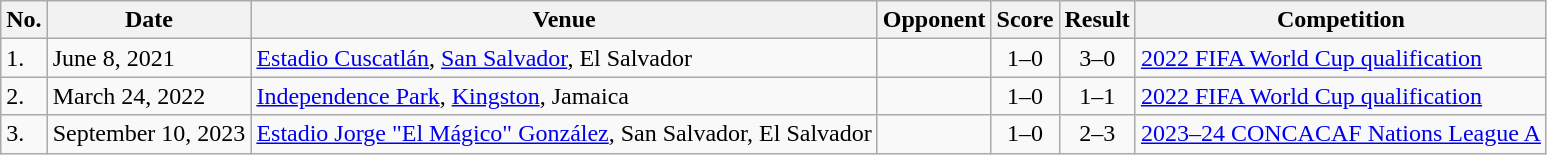<table class="wikitable">
<tr>
<th>No.</th>
<th>Date</th>
<th>Venue</th>
<th>Opponent</th>
<th>Score</th>
<th>Result</th>
<th>Competition</th>
</tr>
<tr>
<td>1.</td>
<td>June 8, 2021</td>
<td><a href='#'>Estadio Cuscatlán</a>, <a href='#'>San Salvador</a>, El Salvador</td>
<td></td>
<td align="center">1–0</td>
<td align="center">3–0</td>
<td><a href='#'>2022 FIFA World Cup qualification</a></td>
</tr>
<tr>
<td>2.</td>
<td>March 24, 2022</td>
<td><a href='#'>Independence Park</a>, <a href='#'>Kingston</a>, Jamaica</td>
<td></td>
<td align="center">1–0</td>
<td align="center">1–1</td>
<td><a href='#'>2022 FIFA World Cup qualification</a></td>
</tr>
<tr>
<td>3.</td>
<td>September 10, 2023</td>
<td><a href='#'>Estadio Jorge "El Mágico" González</a>, San Salvador, El Salvador</td>
<td></td>
<td align="center">1–0</td>
<td align="center">2–3</td>
<td><a href='#'>2023–24 CONCACAF Nations League A</a></td>
</tr>
</table>
